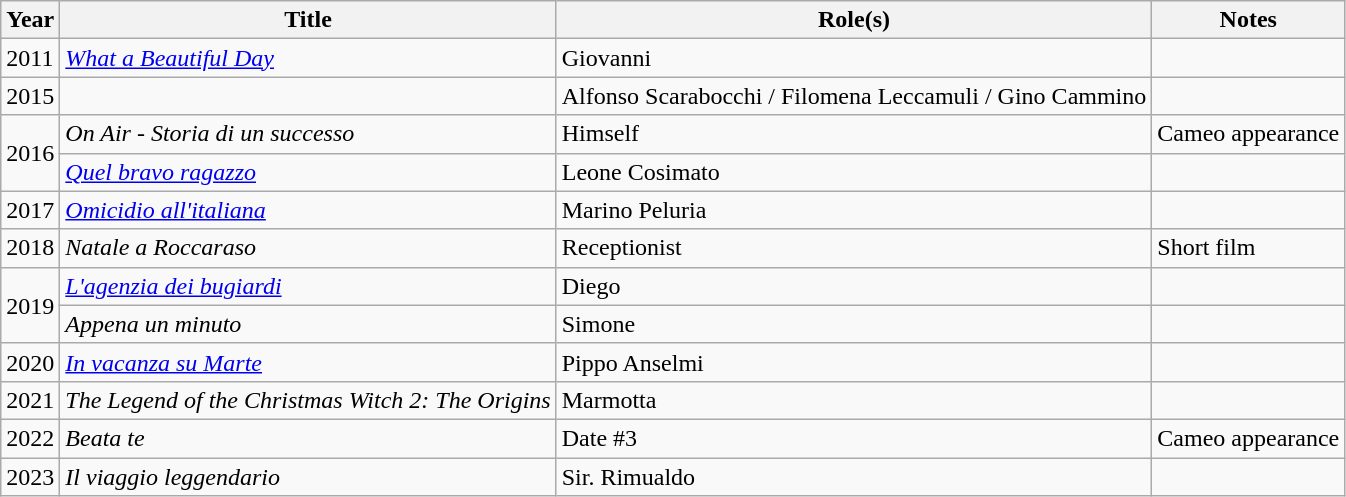<table class="wikitable plainrowheaders sortable">
<tr>
<th scope="col">Year</th>
<th scope="col">Title</th>
<th scope="col">Role(s)</th>
<th scope="col" class="unsortable">Notes</th>
</tr>
<tr>
<td>2011</td>
<td><em><a href='#'>What a Beautiful Day</a></em></td>
<td>Giovanni</td>
<td></td>
</tr>
<tr>
<td>2015</td>
<td></td>
<td>Alfonso Scarabocchi / Filomena Leccamuli / Gino Cammino</td>
<td></td>
</tr>
<tr>
<td rowspan="2">2016</td>
<td><em>On Air - Storia di un successo</em></td>
<td>Himself</td>
<td>Cameo appearance</td>
</tr>
<tr>
<td><em><a href='#'>Quel bravo ragazzo</a></em></td>
<td>Leone Cosimato</td>
<td></td>
</tr>
<tr>
<td>2017</td>
<td><em><a href='#'>Omicidio all'italiana</a></em></td>
<td>Marino Peluria</td>
<td></td>
</tr>
<tr>
<td>2018</td>
<td><em>Natale a Roccaraso</em></td>
<td>Receptionist</td>
<td>Short film</td>
</tr>
<tr>
<td rowspan="2">2019</td>
<td><em><a href='#'>L'agenzia dei bugiardi</a></em></td>
<td>Diego</td>
<td></td>
</tr>
<tr>
<td><em>Appena un minuto</em></td>
<td>Simone</td>
<td></td>
</tr>
<tr>
<td>2020</td>
<td><em><a href='#'>In vacanza su Marte</a></em></td>
<td>Pippo Anselmi</td>
<td></td>
</tr>
<tr>
<td>2021</td>
<td><em>The Legend of the Christmas Witch 2: The Origins</em></td>
<td>Marmotta</td>
<td></td>
</tr>
<tr>
<td>2022</td>
<td><em>Beata te</em></td>
<td>Date #3</td>
<td>Cameo appearance</td>
</tr>
<tr>
<td>2023</td>
<td><em>Il viaggio leggendario</em></td>
<td>Sir. Rimualdo</td>
<td></td>
</tr>
</table>
